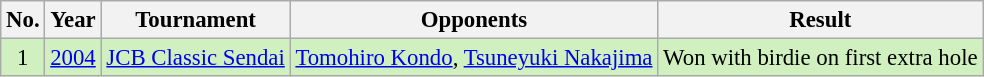<table class="wikitable" style="font-size:95%;">
<tr>
<th>No.</th>
<th>Year</th>
<th>Tournament</th>
<th>Opponents</th>
<th>Result</th>
</tr>
<tr style="background:#D0F0C0;">
<td align=center>1</td>
<td><a href='#'>2004</a></td>
<td><a href='#'>JCB Classic Sendai</a></td>
<td> <a href='#'>Tomohiro Kondo</a>,  <a href='#'>Tsuneyuki Nakajima</a></td>
<td>Won with birdie on first extra hole</td>
</tr>
</table>
